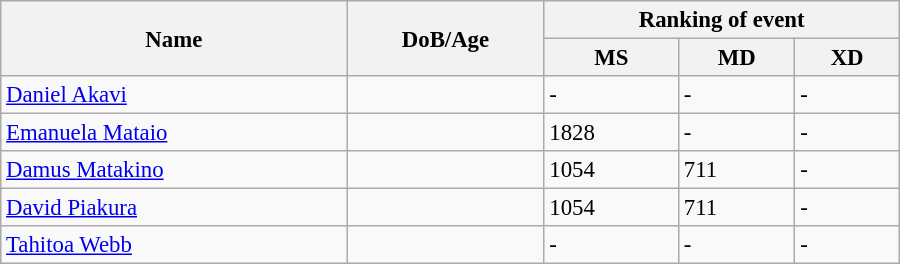<table class="wikitable" style="width:600px; font-size:95%;">
<tr>
<th rowspan="2" align="left">Name</th>
<th rowspan="2" align="left">DoB/Age</th>
<th colspan="3" align="center">Ranking of event</th>
</tr>
<tr>
<th align="center">MS</th>
<th>MD</th>
<th align="center">XD</th>
</tr>
<tr>
<td><a href='#'>Daniel Akavi</a></td>
<td></td>
<td>-</td>
<td>-</td>
<td>-</td>
</tr>
<tr>
<td><a href='#'>Emanuela Mataio</a></td>
<td></td>
<td>1828</td>
<td>-</td>
<td>-</td>
</tr>
<tr>
<td><a href='#'>Damus Matakino</a></td>
<td></td>
<td>1054</td>
<td>711</td>
<td>-</td>
</tr>
<tr>
<td><a href='#'>David Piakura</a></td>
<td></td>
<td>1054</td>
<td>711</td>
<td>-</td>
</tr>
<tr>
<td><a href='#'>Tahitoa Webb</a></td>
<td></td>
<td>-</td>
<td>-</td>
<td>-</td>
</tr>
</table>
